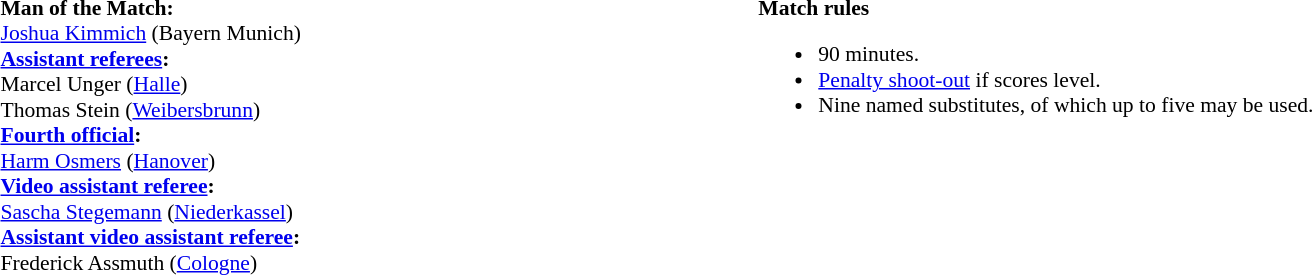<table style="width:100%; font-size:90%;">
<tr>
<td><br><strong>Man of the Match:</strong>
<br><a href='#'>Joshua Kimmich</a> (Bayern Munich)<br><strong><a href='#'>Assistant referees</a>:</strong>
<br>Marcel Unger (<a href='#'>Halle</a>)
<br>Thomas Stein (<a href='#'>Weibersbrunn</a>)
<br><strong><a href='#'>Fourth official</a>:</strong>
<br><a href='#'>Harm Osmers</a> (<a href='#'>Hanover</a>)
<br><strong><a href='#'>Video assistant referee</a>:</strong>
<br><a href='#'>Sascha Stegemann</a> (<a href='#'>Niederkassel</a>)
<br><strong><a href='#'>Assistant video assistant referee</a>:</strong>
<br>Frederick Assmuth (<a href='#'>Cologne</a>)</td>
<td style="width:60%; vertical-align:top;"><br><strong>Match rules</strong><ul><li>90 minutes.</li><li><a href='#'>Penalty shoot-out</a> if scores level.</li><li>Nine named substitutes, of which up to five may be used.</li></ul></td>
</tr>
</table>
